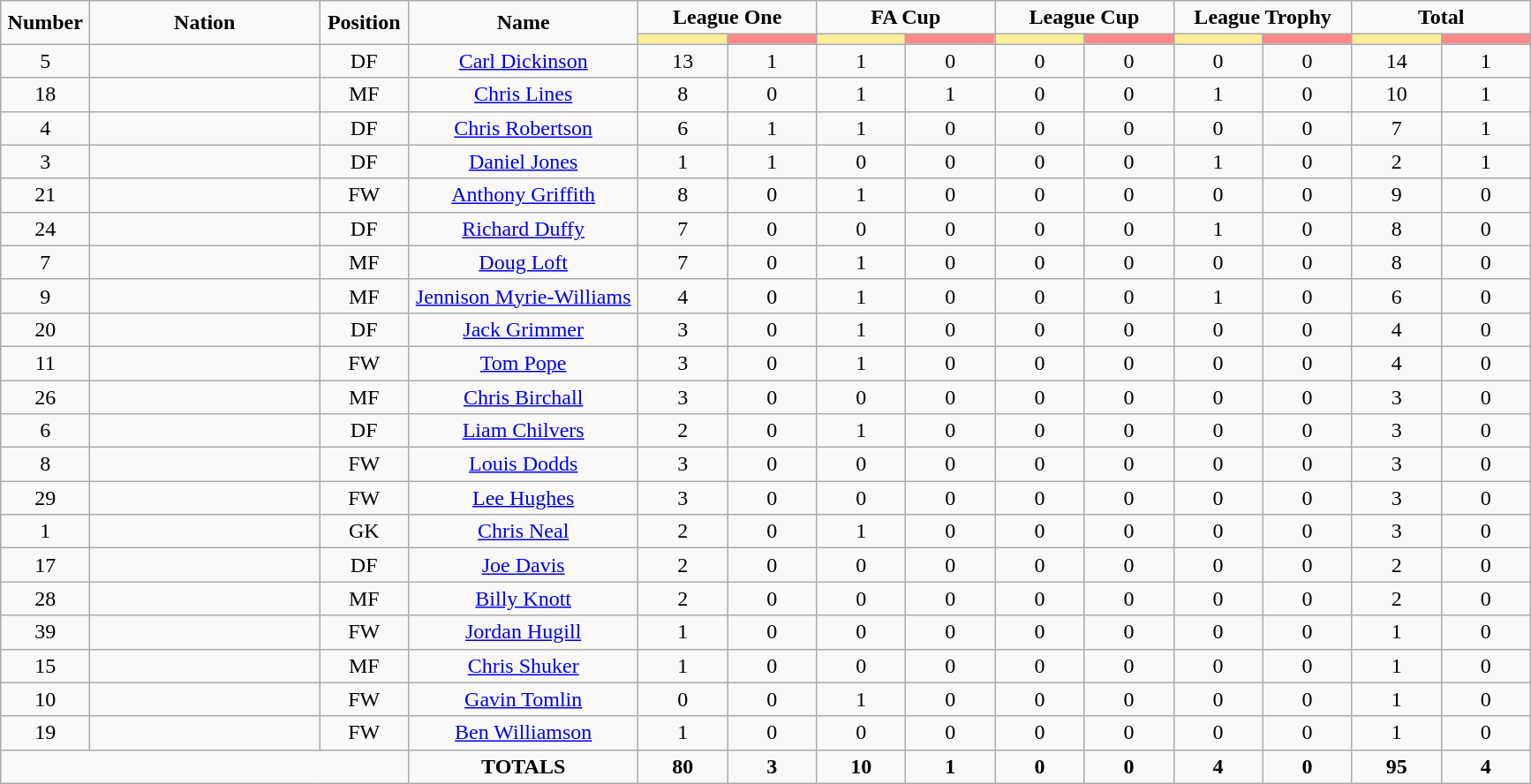<table class="wikitable" style="font-size: 100%; text-align: center;">
<tr>
<td rowspan="2" width="60" align="center"><strong>Number</strong></td>
<td rowspan="2" width="15%" align="center"><strong>Nation</strong></td>
<td rowspan="2" width="60" align="center"><strong>Position</strong></td>
<td rowspan="2" width="15%" align="center"><strong>Name</strong></td>
<td colspan="2" align="center"><strong>League One</strong></td>
<td colspan="2" align="center"><strong>FA Cup</strong></td>
<td colspan="2" align="center"><strong>League Cup</strong></td>
<td colspan="2" align="center"><strong>League Trophy</strong></td>
<td colspan="2" align="center"><strong>Total</strong></td>
</tr>
<tr>
<th width=60 style="background: #FFEE99"></th>
<th width=60 style="background: #FF8888"></th>
<th width=60 style="background: #FFEE99"></th>
<th width=60 style="background: #FF8888"></th>
<th width=60 style="background: #FFEE99"></th>
<th width=60 style="background: #FF8888"></th>
<th width=60 style="background: #FFEE99"></th>
<th width=60 style="background: #FF8888"></th>
<th width=60 style="background: #FFEE99"></th>
<th width=60 style="background: #FF8888"></th>
</tr>
<tr>
<td>5</td>
<td></td>
<td>DF</td>
<td><a href='#'>Carl Dickinson</a></td>
<td>13</td>
<td>1</td>
<td>1</td>
<td>0</td>
<td>0</td>
<td>0</td>
<td>0</td>
<td>0</td>
<td>14</td>
<td>1</td>
</tr>
<tr>
<td>18</td>
<td></td>
<td>MF</td>
<td><a href='#'>Chris Lines</a></td>
<td>8</td>
<td>0</td>
<td>1</td>
<td>1</td>
<td>0</td>
<td>0</td>
<td>1</td>
<td>0</td>
<td>10</td>
<td>1</td>
</tr>
<tr>
<td>4</td>
<td></td>
<td>DF</td>
<td><a href='#'>Chris Robertson</a></td>
<td>6</td>
<td>1</td>
<td>1</td>
<td>0</td>
<td>0</td>
<td>0</td>
<td>0</td>
<td>0</td>
<td>7</td>
<td>1</td>
</tr>
<tr>
<td>3</td>
<td></td>
<td>DF</td>
<td><a href='#'>Daniel Jones</a></td>
<td>1</td>
<td>1</td>
<td>0</td>
<td>0</td>
<td>0</td>
<td>0</td>
<td>1</td>
<td>0</td>
<td>2</td>
<td>1</td>
</tr>
<tr>
<td>21</td>
<td></td>
<td>FW</td>
<td><a href='#'>Anthony Griffith</a></td>
<td>8</td>
<td>0</td>
<td>1</td>
<td>0</td>
<td>0</td>
<td>0</td>
<td>0</td>
<td>0</td>
<td>9</td>
<td>0</td>
</tr>
<tr>
<td>24</td>
<td></td>
<td>DF</td>
<td><a href='#'>Richard Duffy</a></td>
<td>7</td>
<td>0</td>
<td>0</td>
<td>0</td>
<td>0</td>
<td>0</td>
<td>1</td>
<td>0</td>
<td>8</td>
<td>0</td>
</tr>
<tr>
<td>7</td>
<td></td>
<td>MF</td>
<td><a href='#'>Doug Loft</a></td>
<td>7</td>
<td>0</td>
<td>1</td>
<td>0</td>
<td>0</td>
<td>0</td>
<td>0</td>
<td>0</td>
<td>8</td>
<td>0</td>
</tr>
<tr>
<td>9</td>
<td></td>
<td>MF</td>
<td><a href='#'>Jennison Myrie-Williams</a></td>
<td>4</td>
<td>0</td>
<td>1</td>
<td>0</td>
<td>0</td>
<td>0</td>
<td>1</td>
<td>0</td>
<td>6</td>
<td>0</td>
</tr>
<tr>
<td>20</td>
<td></td>
<td>DF</td>
<td><a href='#'>Jack Grimmer</a></td>
<td>3</td>
<td>0</td>
<td>1</td>
<td>0</td>
<td>0</td>
<td>0</td>
<td>0</td>
<td>0</td>
<td>4</td>
<td>0</td>
</tr>
<tr>
<td>11</td>
<td></td>
<td>FW</td>
<td><a href='#'>Tom Pope</a></td>
<td>3</td>
<td>0</td>
<td>1</td>
<td>0</td>
<td>0</td>
<td>0</td>
<td>0</td>
<td>0</td>
<td>4</td>
<td>0</td>
</tr>
<tr>
<td>26</td>
<td></td>
<td>MF</td>
<td><a href='#'>Chris Birchall</a></td>
<td>3</td>
<td>0</td>
<td>0</td>
<td>0</td>
<td>0</td>
<td>0</td>
<td>0</td>
<td>0</td>
<td>3</td>
<td>0</td>
</tr>
<tr>
<td>6</td>
<td></td>
<td>DF</td>
<td><a href='#'>Liam Chilvers</a></td>
<td>2</td>
<td>0</td>
<td>1</td>
<td>0</td>
<td>0</td>
<td>0</td>
<td>0</td>
<td>0</td>
<td>3</td>
<td>0</td>
</tr>
<tr>
<td>8</td>
<td></td>
<td>FW</td>
<td><a href='#'>Louis Dodds</a></td>
<td>3</td>
<td>0</td>
<td>0</td>
<td>0</td>
<td>0</td>
<td>0</td>
<td>0</td>
<td>0</td>
<td>3</td>
<td>0</td>
</tr>
<tr>
<td>29</td>
<td></td>
<td>FW</td>
<td><a href='#'>Lee Hughes</a></td>
<td>3</td>
<td>0</td>
<td>0</td>
<td>0</td>
<td>0</td>
<td>0</td>
<td>0</td>
<td>0</td>
<td>3</td>
<td>0</td>
</tr>
<tr>
<td>1</td>
<td></td>
<td>GK</td>
<td><a href='#'>Chris Neal</a></td>
<td>2</td>
<td>0</td>
<td>1</td>
<td>0</td>
<td>0</td>
<td>0</td>
<td>0</td>
<td>0</td>
<td>3</td>
<td>0</td>
</tr>
<tr>
<td>17</td>
<td></td>
<td>DF</td>
<td><a href='#'>Joe Davis</a></td>
<td>2</td>
<td>0</td>
<td>0</td>
<td>0</td>
<td>0</td>
<td>0</td>
<td>0</td>
<td>0</td>
<td>2</td>
<td>0</td>
</tr>
<tr>
<td>28</td>
<td></td>
<td>MF</td>
<td><a href='#'>Billy Knott</a></td>
<td>2</td>
<td>0</td>
<td>0</td>
<td>0</td>
<td>0</td>
<td>0</td>
<td>0</td>
<td>0</td>
<td>2</td>
<td>0</td>
</tr>
<tr>
<td>39</td>
<td></td>
<td>FW</td>
<td><a href='#'>Jordan Hugill</a></td>
<td>1</td>
<td>0</td>
<td>0</td>
<td>0</td>
<td>0</td>
<td>0</td>
<td>0</td>
<td>0</td>
<td>1</td>
<td>0</td>
</tr>
<tr>
<td>15</td>
<td></td>
<td>MF</td>
<td><a href='#'>Chris Shuker</a></td>
<td>1</td>
<td>0</td>
<td>0</td>
<td>0</td>
<td>0</td>
<td>0</td>
<td>0</td>
<td>0</td>
<td>1</td>
<td>0</td>
</tr>
<tr>
<td>10</td>
<td></td>
<td>FW</td>
<td><a href='#'>Gavin Tomlin</a></td>
<td>0</td>
<td>0</td>
<td>1</td>
<td>0</td>
<td>0</td>
<td>0</td>
<td>0</td>
<td>0</td>
<td>1</td>
<td>0</td>
</tr>
<tr>
<td>19</td>
<td></td>
<td>FW</td>
<td><a href='#'>Ben Williamson</a></td>
<td>1</td>
<td>0</td>
<td>0</td>
<td>0</td>
<td>0</td>
<td>0</td>
<td>0</td>
<td>0</td>
<td>1</td>
<td>0</td>
</tr>
<tr>
<td colspan="3"></td>
<td><strong>TOTALS</strong></td>
<td><strong>80</strong></td>
<td><strong>3</strong></td>
<td><strong>10</strong></td>
<td><strong>1</strong></td>
<td><strong>0</strong></td>
<td><strong>0</strong></td>
<td><strong>4</strong></td>
<td><strong>0</strong></td>
<td><strong>95</strong></td>
<td><strong>4</strong></td>
</tr>
</table>
